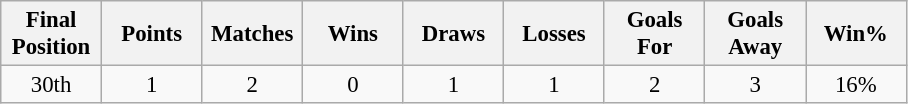<table class="wikitable" style="font-size: 95%; text-align: center;">
<tr>
<th width=60>Final Position</th>
<th width=60>Points</th>
<th width=60>Matches</th>
<th width=60>Wins</th>
<th width=60>Draws</th>
<th width=60>Losses</th>
<th width=60>Goals For</th>
<th width=60>Goals Away</th>
<th width=60>Win%</th>
</tr>
<tr>
<td>30th</td>
<td>1</td>
<td>2</td>
<td>0</td>
<td>1</td>
<td>1</td>
<td>2</td>
<td>3</td>
<td>16%</td>
</tr>
</table>
